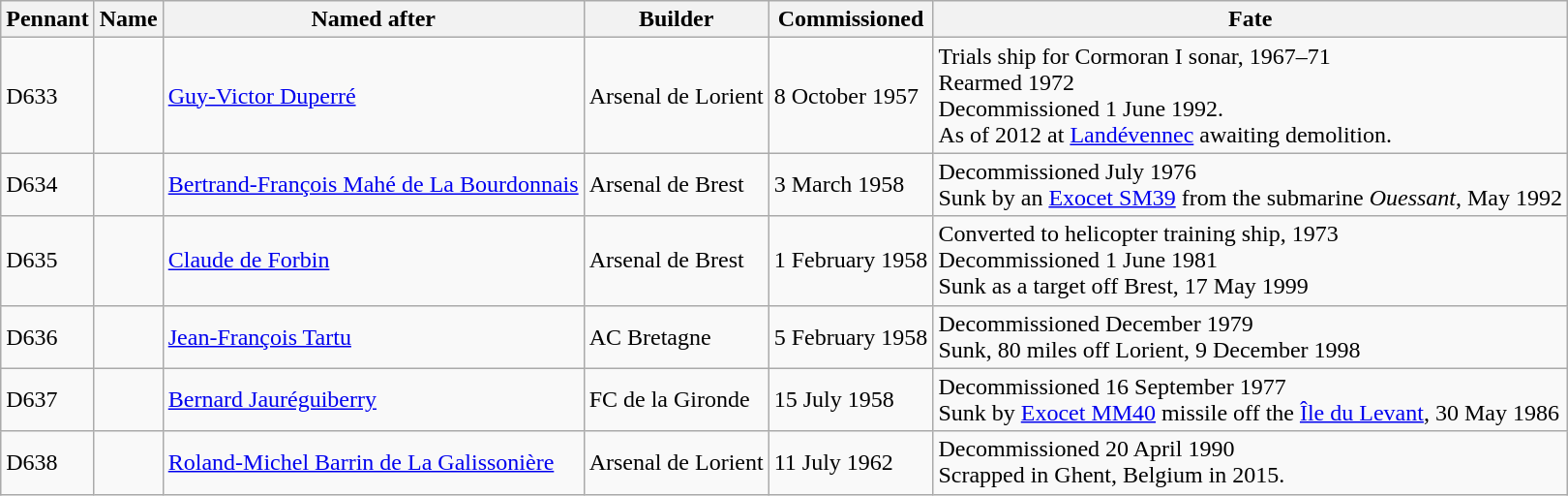<table class="wikitable">
<tr>
<th>Pennant</th>
<th>Name</th>
<th>Named after</th>
<th>Builder</th>
<th>Commissioned</th>
<th>Fate</th>
</tr>
<tr>
<td>D633</td>
<td></td>
<td><a href='#'>Guy-Victor Duperré</a></td>
<td>Arsenal de Lorient</td>
<td>8 October 1957</td>
<td>Trials ship for Cormoran I  sonar, 1967–71<br>Rearmed 1972<br>Decommissioned 1 June 1992.<br>As of 2012 at <a href='#'>Landévennec</a> awaiting demolition.</td>
</tr>
<tr>
<td>D634</td>
<td></td>
<td><a href='#'>Bertrand-François Mahé de La Bourdonnais</a></td>
<td>Arsenal de Brest</td>
<td>3 March 1958</td>
<td>Decommissioned July 1976<br>Sunk by an <a href='#'>Exocet SM39</a> from the submarine <em>Ouessant</em>, May 1992</td>
</tr>
<tr>
<td>D635</td>
<td></td>
<td><a href='#'>Claude de Forbin</a></td>
<td>Arsenal de Brest</td>
<td>1 February 1958</td>
<td>Converted to helicopter training ship, 1973<br>Decommissioned 1 June 1981<br>Sunk as a target off Brest, 17 May 1999</td>
</tr>
<tr>
<td>D636</td>
<td></td>
<td><a href='#'>Jean-François Tartu</a></td>
<td>AC Bretagne</td>
<td>5 February 1958</td>
<td>Decommissioned December 1979<br>Sunk, 80 miles off Lorient, 9 December 1998</td>
</tr>
<tr>
<td>D637</td>
<td></td>
<td><a href='#'>Bernard Jauréguiberry</a></td>
<td>FC de la Gironde</td>
<td>15 July 1958</td>
<td>Decommissioned 16 September 1977<br>Sunk by <a href='#'>Exocet MM40</a> missile off the <a href='#'>Île du Levant</a>, 30 May 1986</td>
</tr>
<tr>
<td>D638</td>
<td></td>
<td><a href='#'>Roland-Michel Barrin de La Galissonière</a></td>
<td>Arsenal de Lorient</td>
<td>11 July 1962</td>
<td>Decommissioned 20 April 1990<br>Scrapped in Ghent, Belgium in 2015.</td>
</tr>
</table>
